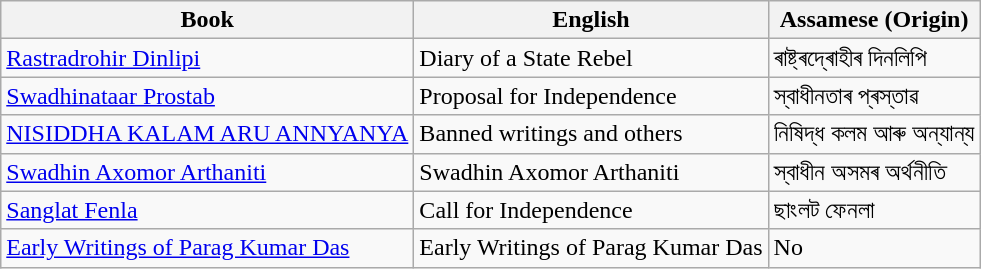<table class="wikitable wikitable">
<tr>
<th>Book</th>
<th>English</th>
<th>Assamese (Origin)</th>
</tr>
<tr>
<td><a href='#'>Rastradrohir Dinlipi</a></td>
<td>Diary of a State Rebel</td>
<td>ৰাষ্ট্ৰদ্ৰোহীৰ দিনলিপি</td>
</tr>
<tr>
<td><a href='#'>Swadhinataar Prostab</a></td>
<td>Proposal for Independence</td>
<td>স্বাধীনতাৰ প্ৰস্তাৱ</td>
</tr>
<tr>
<td><a href='#'>NISIDDHA KALAM ARU ANNYANYA</a></td>
<td>Banned writings and others</td>
<td>নিষিদ্ধ কলম আৰু অন্যান্য</td>
</tr>
<tr>
<td><a href='#'>Swadhin Axomor Arthaniti</a></td>
<td>Swadhin Axomor Arthaniti</td>
<td>স্বাধীন অসমৰ অৰ্থনীতি</td>
</tr>
<tr>
<td><a href='#'>Sanglat Fenla</a></td>
<td>Call for Independence</td>
<td>ছাংলট ফেনলা</td>
</tr>
<tr>
<td><a href='#'>Early Writings of Parag Kumar Das</a></td>
<td>Early Writings of Parag Kumar Das</td>
<td>No</td>
</tr>
</table>
